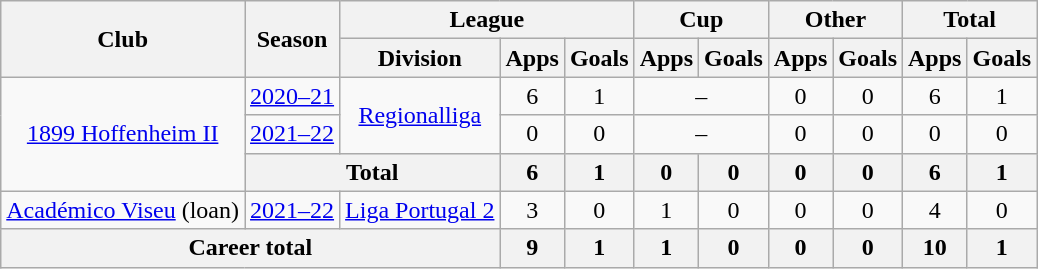<table class="wikitable" style="text-align:center">
<tr>
<th rowspan="2">Club</th>
<th rowspan="2">Season</th>
<th colspan="3">League</th>
<th colspan="2">Cup</th>
<th colspan="2">Other</th>
<th colspan="2">Total</th>
</tr>
<tr>
<th>Division</th>
<th>Apps</th>
<th>Goals</th>
<th>Apps</th>
<th>Goals</th>
<th>Apps</th>
<th>Goals</th>
<th>Apps</th>
<th>Goals</th>
</tr>
<tr>
<td rowspan="3"><a href='#'>1899 Hoffenheim II</a></td>
<td><a href='#'>2020–21</a></td>
<td rowspan="2"><a href='#'>Regionalliga</a></td>
<td>6</td>
<td>1</td>
<td colspan="2">–</td>
<td>0</td>
<td>0</td>
<td>6</td>
<td>1</td>
</tr>
<tr>
<td><a href='#'>2021–22</a></td>
<td>0</td>
<td>0</td>
<td colspan="2">–</td>
<td>0</td>
<td>0</td>
<td>0</td>
<td>0</td>
</tr>
<tr>
<th colspan="2">Total</th>
<th>6</th>
<th>1</th>
<th>0</th>
<th>0</th>
<th>0</th>
<th>0</th>
<th>6</th>
<th>1</th>
</tr>
<tr>
<td><a href='#'>Académico Viseu</a> (loan)</td>
<td><a href='#'>2021–22</a></td>
<td><a href='#'>Liga Portugal 2</a></td>
<td>3</td>
<td>0</td>
<td>1</td>
<td>0</td>
<td>0</td>
<td>0</td>
<td>4</td>
<td>0</td>
</tr>
<tr>
<th colspan="3">Career total</th>
<th>9</th>
<th>1</th>
<th>1</th>
<th>0</th>
<th>0</th>
<th>0</th>
<th>10</th>
<th>1</th>
</tr>
</table>
